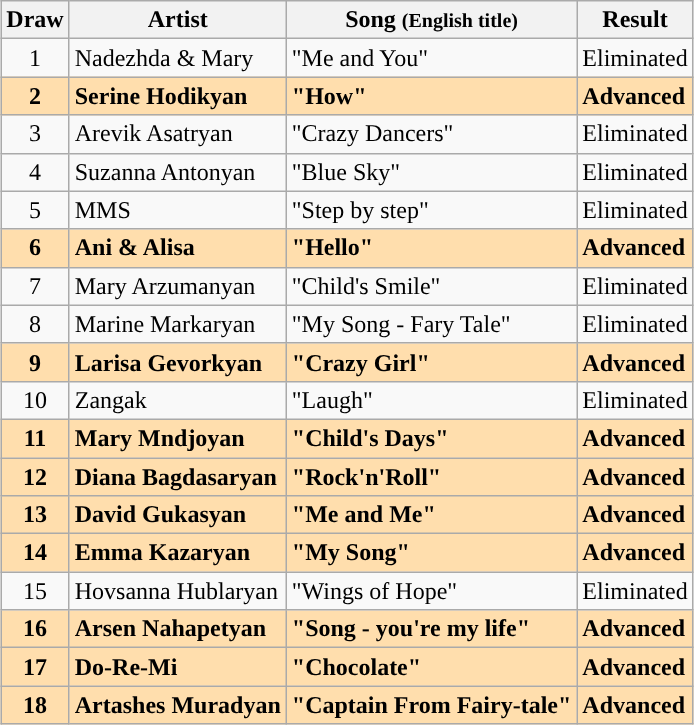<table class="sortable wikitable" style="margin: 1em auto 1em auto">
<tr>
<th>Draw</th>
<th>Artist</th>
<th>Song <small>(English title)</small></th>
<th>Result</th>
</tr>
<tr>
<td style="text-align:center;">1</td>
<td>Nadezhda & Mary</td>
<td>"Me and You"</td>
<td>Eliminated</td>
</tr>
<tr style="font-weight:bold;background:navajowhite">
<td style="text-align:center;">2</td>
<td>Serine Hodikyan</td>
<td>"How"</td>
<td>Advanced</td>
</tr>
<tr>
<td style="text-align:center;">3</td>
<td>Arevik Asatryan</td>
<td>"Crazy Dancers"</td>
<td>Eliminated</td>
</tr>
<tr>
<td style="text-align:center;">4</td>
<td>Suzanna Antonyan</td>
<td>"Blue Sky"</td>
<td>Eliminated</td>
</tr>
<tr>
<td style="text-align:center;">5</td>
<td>MMS</td>
<td>"Step by step"</td>
<td>Eliminated</td>
</tr>
<tr style="font-weight:bold;background:navajowhite">
<td style="text-align:center;">6</td>
<td>Ani & Alisa</td>
<td>"Hello"</td>
<td>Advanced</td>
</tr>
<tr>
<td style="text-align:center;">7</td>
<td>Mary Arzumanyan</td>
<td>"Child's Smile"</td>
<td>Eliminated</td>
</tr>
<tr>
<td style="text-align:center;">8</td>
<td>Marine Markaryan</td>
<td>"My Song - Fary Tale"</td>
<td>Eliminated</td>
</tr>
<tr style="font-weight:bold;background:navajowhite">
<td style="text-align:center;">9</td>
<td>Larisa Gevorkyan</td>
<td>"Crazy Girl"</td>
<td>Advanced</td>
</tr>
<tr>
<td style="text-align:center;">10</td>
<td>Zangak</td>
<td>"Laugh"</td>
<td>Eliminated</td>
</tr>
<tr style="font-weight:bold;background:navajowhite">
<td style="text-align:center;">11</td>
<td>Mary Mndjoyan</td>
<td>"Child's Days"</td>
<td>Advanced</td>
</tr>
<tr style="font-weight:bold;background:navajowhite">
<td style="text-align:center;">12</td>
<td>Diana Bagdasaryan</td>
<td>"Rock'n'Roll"</td>
<td>Advanced</td>
</tr>
<tr style="font-weight:bold;background:navajowhite">
<td style="text-align:center;">13</td>
<td>David Gukasyan</td>
<td>"Me and Me"</td>
<td>Advanced</td>
</tr>
<tr style="font-weight:bold;background:navajowhite">
<td style="text-align:center;">14</td>
<td>Emma Kazaryan</td>
<td>"My Song"</td>
<td>Advanced</td>
</tr>
<tr>
<td style="text-align:center;">15</td>
<td>Hovsanna Hublaryan</td>
<td>"Wings of Hope"</td>
<td>Eliminated</td>
</tr>
<tr style="font-weight:bold;background:navajowhite">
<td style="text-align:center;">16</td>
<td>Arsen Nahapetyan</td>
<td>"Song - you're my life"</td>
<td>Advanced</td>
</tr>
<tr style="font-weight:bold;background:navajowhite">
<td style="text-align:center;">17</td>
<td>Do-Re-Mi</td>
<td>"Chocolate"</td>
<td>Advanced</td>
</tr>
<tr style="font-weight:bold;background:navajowhite">
<td style="text-align:center;">18</td>
<td>Artashes Muradyan</td>
<td>"Captain From Fairy-tale"</td>
<td>Advanced</td>
</tr>
</table>
